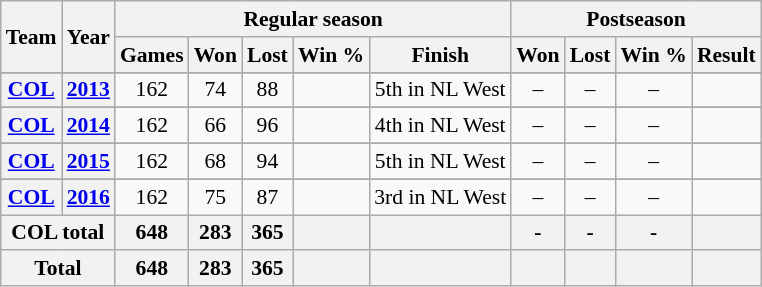<table class="wikitable" Style="text-align: center;font-size:90%">
<tr>
<th rowspan="2">Team</th>
<th rowspan="2">Year</th>
<th colspan="5">Regular season</th>
<th colspan="5">Postseason</th>
</tr>
<tr>
<th>Games</th>
<th>Won</th>
<th>Lost</th>
<th>Win %</th>
<th>Finish</th>
<th>Won</th>
<th>Lost</th>
<th>Win %</th>
<th>Result</th>
</tr>
<tr -! style="background:#fdd;">
</tr>
<tr>
<th><a href='#'>COL</a></th>
<th><a href='#'>2013</a></th>
<td>162</td>
<td>74</td>
<td>88</td>
<td></td>
<td>5th in NL West</td>
<td>–</td>
<td>–</td>
<td>–</td>
<td></td>
</tr>
<tr>
</tr>
<tr>
<th><a href='#'>COL</a></th>
<th><a href='#'>2014</a></th>
<td>162</td>
<td>66</td>
<td>96</td>
<td></td>
<td>4th in NL West</td>
<td>–</td>
<td>–</td>
<td>–</td>
<td></td>
</tr>
<tr>
</tr>
<tr>
<th><a href='#'>COL</a></th>
<th><a href='#'>2015</a></th>
<td>162</td>
<td>68</td>
<td>94</td>
<td></td>
<td>5th in NL West</td>
<td>–</td>
<td>–</td>
<td>–</td>
<td></td>
</tr>
<tr>
</tr>
<tr>
<th><a href='#'>COL</a></th>
<th><a href='#'>2016</a></th>
<td>162</td>
<td>75</td>
<td>87</td>
<td></td>
<td>3rd in NL West</td>
<td>–</td>
<td>–</td>
<td>–</td>
<td></td>
</tr>
<tr>
<th colspan="2">COL total</th>
<th>648</th>
<th>283</th>
<th>365</th>
<th></th>
<th></th>
<th>-</th>
<th>-</th>
<th>-</th>
<th></th>
</tr>
<tr>
<th colspan="2">Total </th>
<th>648</th>
<th>283</th>
<th>365</th>
<th></th>
<th></th>
<th></th>
<th></th>
<th></th>
<th></th>
</tr>
</table>
